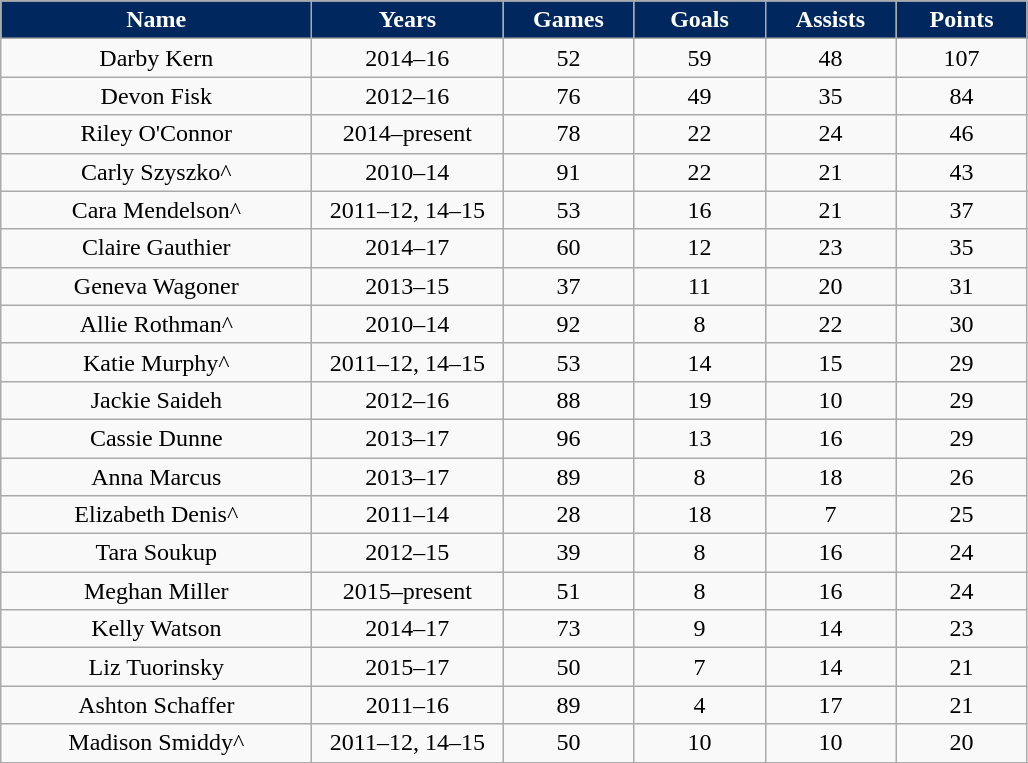<table class="wikitable">
<tr align="center"  style=" background:#00285e; color:#ffffff;">
<td ! scope="col" width="200px"><strong>Name</strong></td>
<td ! scope="col" width="120px"><strong>Years</strong></td>
<td ! scope="col" width="80px"><strong>Games</strong></td>
<td ! scope="col" width="80px"><strong>Goals</strong></td>
<td ! scope="col" width="80px"><strong>Assists</strong></td>
<td ! scope="col" width="80px"><strong>Points</strong></td>
</tr>
<tr align="center" bgcolor="">
<td>Darby Kern</td>
<td>2014–16</td>
<td>52</td>
<td>59</td>
<td>48</td>
<td>107</td>
</tr>
<tr align="center" bgcolor="">
<td>Devon Fisk</td>
<td>2012–16</td>
<td>76</td>
<td>49</td>
<td>35</td>
<td>84</td>
</tr>
<tr align="center" bgcolor="">
<td>Riley O'Connor</td>
<td>2014–present</td>
<td>78</td>
<td>22</td>
<td>24</td>
<td>46</td>
</tr>
<tr align="center" bgcolor="">
<td>Carly Szyszko^</td>
<td>2010–14</td>
<td>91</td>
<td>22</td>
<td>21</td>
<td>43</td>
</tr>
<tr align="center" bgcolor="">
<td>Cara Mendelson^</td>
<td>2011–12, 14–15</td>
<td>53</td>
<td>16</td>
<td>21</td>
<td>37</td>
</tr>
<tr align="center" bgcolor="">
<td>Claire Gauthier</td>
<td>2014–17</td>
<td>60</td>
<td>12</td>
<td>23</td>
<td>35</td>
</tr>
<tr align="center" bgcolor="">
<td>Geneva Wagoner</td>
<td>2013–15</td>
<td>37</td>
<td>11</td>
<td>20</td>
<td>31</td>
</tr>
<tr align="center" bgcolor="">
<td>Allie Rothman^</td>
<td>2010–14</td>
<td>92</td>
<td>8</td>
<td>22</td>
<td>30</td>
</tr>
<tr align="center" bgcolor="">
<td>Katie Murphy^</td>
<td>2011–12, 14–15</td>
<td>53</td>
<td>14</td>
<td>15</td>
<td>29</td>
</tr>
<tr align="center" bgcolor="">
<td>Jackie Saideh</td>
<td>2012–16</td>
<td>88</td>
<td>19</td>
<td>10</td>
<td>29</td>
</tr>
<tr align="center" bgcolor="">
<td>Cassie Dunne</td>
<td>2013–17</td>
<td>96</td>
<td>13</td>
<td>16</td>
<td>29</td>
</tr>
<tr align="center" bgcolor="">
<td>Anna Marcus</td>
<td>2013–17</td>
<td>89</td>
<td>8</td>
<td>18</td>
<td>26</td>
</tr>
<tr align="center" bgcolor="">
<td>Elizabeth Denis^</td>
<td>2011–14</td>
<td>28</td>
<td>18</td>
<td>7</td>
<td>25</td>
</tr>
<tr align="center" bgcolor="">
<td>Tara Soukup</td>
<td>2012–15</td>
<td>39</td>
<td>8</td>
<td>16</td>
<td>24</td>
</tr>
<tr align="center" bgcolor="">
<td>Meghan Miller</td>
<td>2015–present</td>
<td>51</td>
<td>8</td>
<td>16</td>
<td>24</td>
</tr>
<tr align="center" bgcolor="">
<td>Kelly Watson</td>
<td>2014–17</td>
<td>73</td>
<td>9</td>
<td>14</td>
<td>23</td>
</tr>
<tr align="center" bgcolor="">
<td>Liz Tuorinsky</td>
<td>2015–17</td>
<td>50</td>
<td>7</td>
<td>14</td>
<td>21</td>
</tr>
<tr align="center" bgcolor="">
<td>Ashton Schaffer</td>
<td>2011–16</td>
<td>89</td>
<td>4</td>
<td>17</td>
<td>21</td>
</tr>
<tr align="center" bgcolor="">
<td>Madison Smiddy^</td>
<td>2011–12, 14–15</td>
<td>50</td>
<td>10</td>
<td>10</td>
<td>20</td>
</tr>
<tr align="center" bgcolor="">
</tr>
</table>
